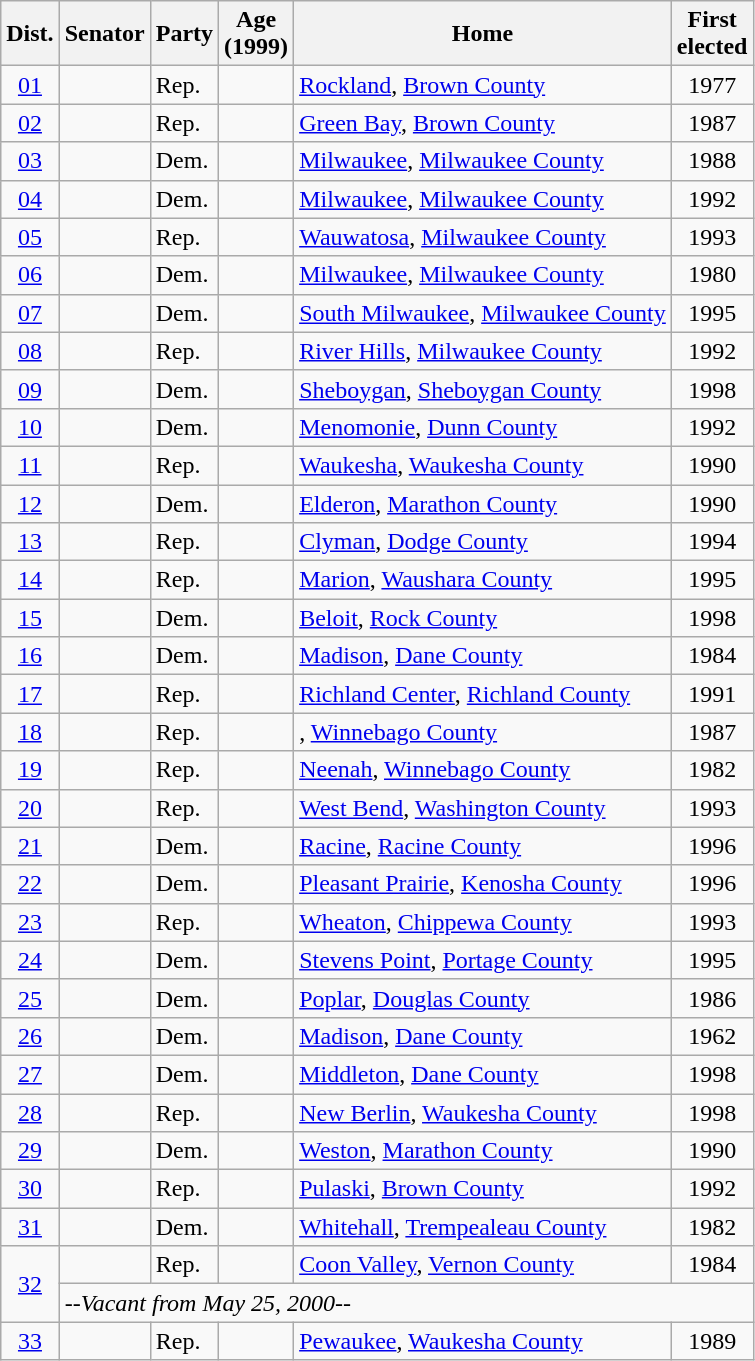<table class="wikitable sortable">
<tr>
<th>Dist.</th>
<th>Senator</th>
<th>Party</th>
<th>Age<br>(1999)</th>
<th>Home</th>
<th>First<br>elected</th>
</tr>
<tr>
<td align="center"><a href='#'>01</a></td>
<td></td>
<td>Rep.</td>
<td align="center"></td>
<td><a href='#'>Rockland</a>, <a href='#'>Brown County</a></td>
<td align="center">1977</td>
</tr>
<tr>
<td align="center"><a href='#'>02</a></td>
<td></td>
<td>Rep.</td>
<td align="center"></td>
<td><a href='#'>Green Bay</a>, <a href='#'>Brown County</a></td>
<td align="center">1987</td>
</tr>
<tr>
<td align="center"><a href='#'>03</a></td>
<td></td>
<td>Dem.</td>
<td align="center"></td>
<td><a href='#'>Milwaukee</a>, <a href='#'>Milwaukee County</a></td>
<td align="center">1988</td>
</tr>
<tr>
<td align="center"><a href='#'>04</a></td>
<td></td>
<td>Dem.</td>
<td align="center"></td>
<td><a href='#'>Milwaukee</a>, <a href='#'>Milwaukee County</a></td>
<td align="center">1992</td>
</tr>
<tr>
<td align="center"><a href='#'>05</a></td>
<td></td>
<td>Rep.</td>
<td align="center"></td>
<td><a href='#'>Wauwatosa</a>, <a href='#'>Milwaukee County</a></td>
<td align="center">1993</td>
</tr>
<tr>
<td align="center"><a href='#'>06</a></td>
<td></td>
<td>Dem.</td>
<td align="center"></td>
<td><a href='#'>Milwaukee</a>, <a href='#'>Milwaukee County</a></td>
<td align="center">1980</td>
</tr>
<tr>
<td align="center"><a href='#'>07</a></td>
<td></td>
<td>Dem.</td>
<td align="center"></td>
<td><a href='#'>South Milwaukee</a>, <a href='#'>Milwaukee County</a></td>
<td align="center">1995</td>
</tr>
<tr>
<td align="center"><a href='#'>08</a></td>
<td></td>
<td>Rep.</td>
<td align="center"></td>
<td><a href='#'>River Hills</a>, <a href='#'>Milwaukee County</a></td>
<td align="center">1992</td>
</tr>
<tr>
<td align="center"><a href='#'>09</a></td>
<td></td>
<td>Dem.</td>
<td align="center"></td>
<td><a href='#'>Sheboygan</a>, <a href='#'>Sheboygan County</a></td>
<td align="center">1998</td>
</tr>
<tr>
<td align="center"><a href='#'>10</a></td>
<td></td>
<td>Dem.</td>
<td align="center"></td>
<td><a href='#'>Menomonie</a>, <a href='#'>Dunn County</a></td>
<td align="center">1992</td>
</tr>
<tr>
<td align="center"><a href='#'>11</a></td>
<td></td>
<td>Rep.</td>
<td align="center"></td>
<td><a href='#'>Waukesha</a>, <a href='#'>Waukesha County</a></td>
<td align="center">1990</td>
</tr>
<tr>
<td align="center"><a href='#'>12</a></td>
<td></td>
<td>Dem.</td>
<td align="center"></td>
<td><a href='#'>Elderon</a>, <a href='#'>Marathon County</a></td>
<td align="center">1990</td>
</tr>
<tr>
<td align="center"><a href='#'>13</a></td>
<td></td>
<td>Rep.</td>
<td align="center"></td>
<td><a href='#'>Clyman</a>, <a href='#'>Dodge County</a></td>
<td align="center">1994</td>
</tr>
<tr>
<td align="center"><a href='#'>14</a></td>
<td></td>
<td>Rep.</td>
<td align="center"></td>
<td><a href='#'>Marion</a>, <a href='#'>Waushara County</a></td>
<td align="center">1995</td>
</tr>
<tr>
<td align="center"><a href='#'>15</a></td>
<td></td>
<td>Dem.</td>
<td align="center"></td>
<td><a href='#'>Beloit</a>, <a href='#'>Rock County</a></td>
<td align="center">1998</td>
</tr>
<tr>
<td align="center"><a href='#'>16</a></td>
<td></td>
<td>Dem.</td>
<td align="center"></td>
<td><a href='#'>Madison</a>, <a href='#'>Dane County</a></td>
<td align="center">1984</td>
</tr>
<tr>
<td align="center"><a href='#'>17</a></td>
<td></td>
<td>Rep.</td>
<td align="center"></td>
<td><a href='#'>Richland Center</a>, <a href='#'>Richland County</a></td>
<td align="center">1991</td>
</tr>
<tr>
<td align="center"><a href='#'>18</a></td>
<td></td>
<td>Rep.</td>
<td align="center"></td>
<td>, <a href='#'>Winnebago County</a></td>
<td align="center">1987</td>
</tr>
<tr>
<td align="center"><a href='#'>19</a></td>
<td></td>
<td>Rep.</td>
<td align="center"></td>
<td><a href='#'>Neenah</a>, <a href='#'>Winnebago County</a></td>
<td align="center">1982</td>
</tr>
<tr>
<td align="center"><a href='#'>20</a></td>
<td></td>
<td>Rep.</td>
<td align="center"></td>
<td><a href='#'>West Bend</a>, <a href='#'>Washington County</a></td>
<td align="center">1993</td>
</tr>
<tr>
<td align="center"><a href='#'>21</a></td>
<td></td>
<td>Dem.</td>
<td align="center"></td>
<td><a href='#'>Racine</a>, <a href='#'>Racine County</a></td>
<td align="center">1996</td>
</tr>
<tr>
<td align="center"><a href='#'>22</a></td>
<td></td>
<td>Dem.</td>
<td align="center"></td>
<td><a href='#'>Pleasant Prairie</a>, <a href='#'>Kenosha County</a></td>
<td align="center">1996</td>
</tr>
<tr>
<td align="center"><a href='#'>23</a></td>
<td></td>
<td>Rep.</td>
<td align="center"></td>
<td><a href='#'>Wheaton</a>, <a href='#'>Chippewa County</a></td>
<td align="center">1993</td>
</tr>
<tr>
<td align="center"><a href='#'>24</a></td>
<td></td>
<td>Dem.</td>
<td align="center"></td>
<td><a href='#'>Stevens Point</a>, <a href='#'>Portage County</a></td>
<td align="center">1995</td>
</tr>
<tr>
<td align="center"><a href='#'>25</a></td>
<td></td>
<td>Dem.</td>
<td align="center"></td>
<td><a href='#'>Poplar</a>, <a href='#'>Douglas County</a></td>
<td align="center">1986</td>
</tr>
<tr>
<td align="center"><a href='#'>26</a></td>
<td></td>
<td>Dem.</td>
<td align="center"></td>
<td><a href='#'>Madison</a>, <a href='#'>Dane County</a></td>
<td align="center">1962</td>
</tr>
<tr>
<td align="center"><a href='#'>27</a></td>
<td></td>
<td>Dem.</td>
<td align="center"></td>
<td><a href='#'>Middleton</a>, <a href='#'>Dane County</a></td>
<td align="center">1998</td>
</tr>
<tr>
<td align="center"><a href='#'>28</a></td>
<td></td>
<td>Rep.</td>
<td align="center"></td>
<td><a href='#'>New Berlin</a>, <a href='#'>Waukesha County</a></td>
<td align="center">1998</td>
</tr>
<tr>
<td align="center"><a href='#'>29</a></td>
<td></td>
<td>Dem.</td>
<td align="center"></td>
<td><a href='#'>Weston</a>, <a href='#'>Marathon County</a></td>
<td align="center">1990</td>
</tr>
<tr>
<td align="center"><a href='#'>30</a></td>
<td></td>
<td>Rep.</td>
<td align="center"></td>
<td><a href='#'>Pulaski</a>, <a href='#'>Brown County</a></td>
<td align="center">1992</td>
</tr>
<tr>
<td align="center"><a href='#'>31</a></td>
<td></td>
<td>Dem.</td>
<td align="center"></td>
<td><a href='#'>Whitehall</a>, <a href='#'>Trempealeau County</a></td>
<td align="center">1982</td>
</tr>
<tr>
<td rowspan="2" align="center"><a href='#'>32</a></td>
<td> </td>
<td>Rep.</td>
<td align="center"></td>
<td><a href='#'>Coon Valley</a>, <a href='#'>Vernon County</a></td>
<td align="center">1984</td>
</tr>
<tr>
<td colspan="5"><em>--Vacant from May 25, 2000--</em></td>
</tr>
<tr>
<td align="center"><a href='#'>33</a></td>
<td></td>
<td>Rep.</td>
<td align="center"></td>
<td><a href='#'>Pewaukee</a>, <a href='#'>Waukesha County</a></td>
<td align="center">1989</td>
</tr>
</table>
